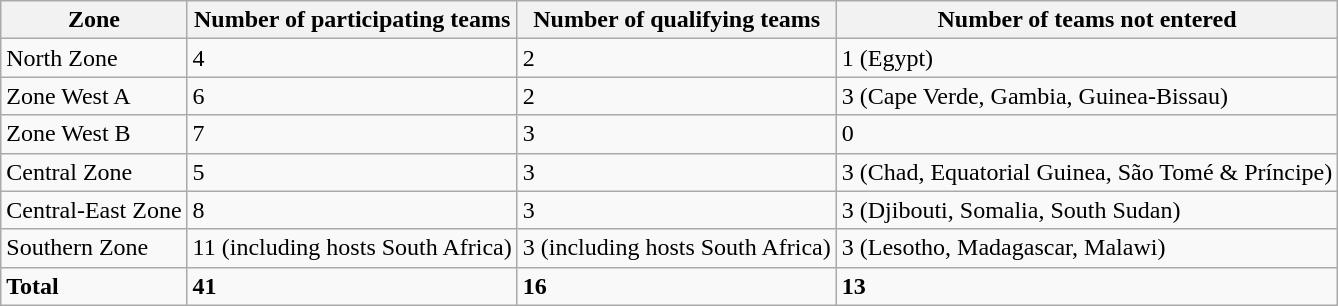<table class="wikitable">
<tr>
<th>Zone</th>
<th>Number of participating teams</th>
<th>Number of qualifying teams</th>
<th>Number of teams not entered</th>
</tr>
<tr>
<td>North Zone</td>
<td>4</td>
<td>2</td>
<td>1 (Egypt)</td>
</tr>
<tr>
<td>Zone West A</td>
<td>6</td>
<td>2</td>
<td>3 (Cape Verde, Gambia, Guinea-Bissau)</td>
</tr>
<tr>
<td>Zone West B</td>
<td>7</td>
<td>3</td>
<td>0</td>
</tr>
<tr>
<td>Central Zone</td>
<td>5</td>
<td>3</td>
<td>3 (Chad, Equatorial Guinea, São Tomé & Príncipe)</td>
</tr>
<tr>
<td>Central-East Zone</td>
<td>8</td>
<td>3</td>
<td>3 (Djibouti, Somalia, South Sudan)</td>
</tr>
<tr>
<td>Southern Zone</td>
<td>11 (including hosts South Africa)</td>
<td>3 (including hosts South Africa)</td>
<td>3 (Lesotho, Madagascar, Malawi)</td>
</tr>
<tr>
<td><strong>Total</strong></td>
<td><strong>41</strong></td>
<td><strong>16</strong></td>
<td><strong>13</strong></td>
</tr>
</table>
